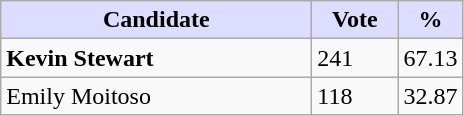<table class="wikitable">
<tr>
<th style="background:#ddf; width:200px;">Candidate</th>
<th style="background:#ddf; width:50px;">Vote</th>
<th style="background:#ddf; width:30px;">%</th>
</tr>
<tr>
<td><strong>Kevin Stewart</strong></td>
<td>241</td>
<td>67.13</td>
</tr>
<tr>
<td>Emily Moitoso</td>
<td>118</td>
<td>32.87</td>
</tr>
</table>
